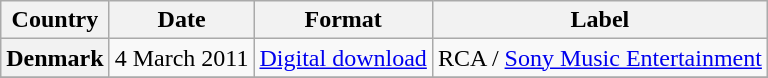<table class="wikitable plainrowheaders">
<tr>
<th scope="col">Country</th>
<th scope="col">Date</th>
<th scope="col">Format</th>
<th scope="col">Label</th>
</tr>
<tr>
<th scope="row">Denmark</th>
<td>4 March 2011</td>
<td><a href='#'>Digital download</a></td>
<td>RCA / <a href='#'>Sony Music Entertainment</a></td>
</tr>
<tr>
</tr>
</table>
